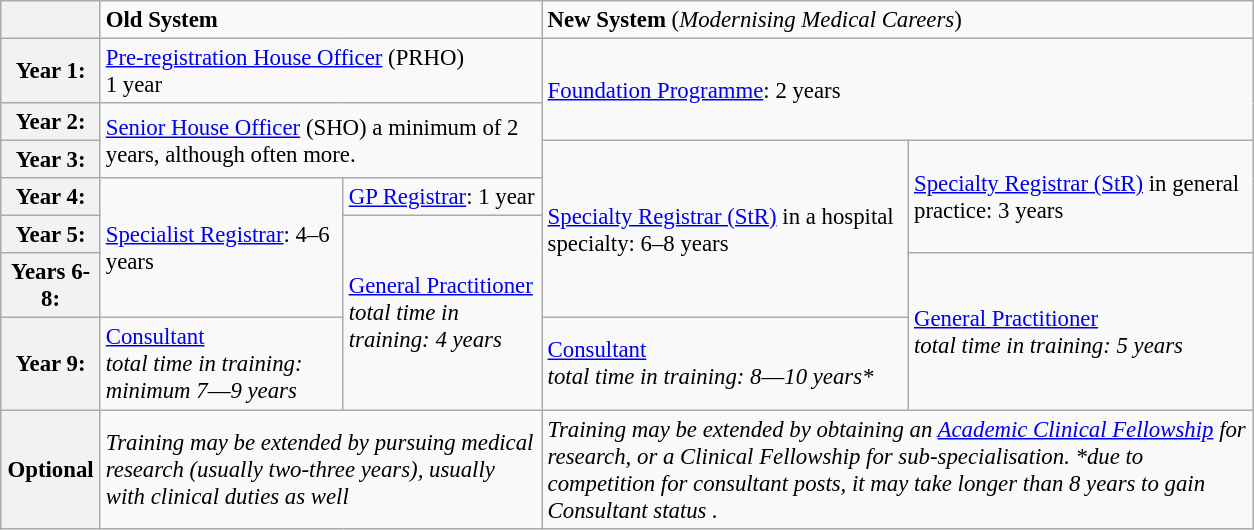<table class="wikitable" style="width: 55em; text-align: left; font-size: 95%;">
<tr>
<th></th>
<td colspan="2"><strong>Old System</strong></td>
<td colspan="2"><strong>New System</strong> (<em>Modernising Medical Careers</em>)</td>
</tr>
<tr>
<th>Year 1:</th>
<td colspan="2"><a href='#'>Pre-registration House Officer</a> (PRHO)<br>1 year</td>
<td colspan="2" rowspan="2"><a href='#'>Foundation Programme</a>: 2 years</td>
</tr>
<tr>
<th>Year 2:</th>
<td colspan="2" rowspan="2"><a href='#'>Senior House Officer</a> (SHO) a minimum of 2 years, although often more.</td>
</tr>
<tr>
<th>Year 3:</th>
<td rowspan="4"><a href='#'>Specialty Registrar (StR)</a> in a hospital specialty: 6–8 years</td>
<td rowspan="3"><a href='#'>Specialty Registrar (StR)</a> in general practice: 3 years</td>
</tr>
<tr>
<th>Year 4:</th>
<td rowspan="3"><a href='#'>Specialist Registrar</a>:       4–6 years</td>
<td><a href='#'>GP Registrar</a>:     1 year</td>
</tr>
<tr>
<th>Year 5:</th>
<td rowspan="3"><a href='#'>General Practitioner</a><br><em>total time in training: 4 years</em></td>
</tr>
<tr>
<th>Years 6-8:</th>
<td rowspan="2"><a href='#'>General Practitioner</a><br><em>total time in training: 5 years</em></td>
</tr>
<tr>
<th>Year 9:</th>
<td><a href='#'>Consultant</a><br><em>total time in training: minimum 7</em>—<em>9 years</em></td>
<td><a href='#'>Consultant</a><br><em>total time in training: 8</em>—<em>10 years*</em></td>
</tr>
<tr>
<th>Optional</th>
<td colspan="2"><em>Training may be extended by pursuing medical research (usually two-three years), usually with clinical duties as well</em></td>
<td colspan="2"><em>Training may be extended by obtaining an <a href='#'>Academic Clinical Fellowship</a> for research, or a Clinical Fellowship for sub-specialisation. *due to competition for consultant posts, it may take longer than 8 years to gain Consultant status .</em></td>
</tr>
</table>
